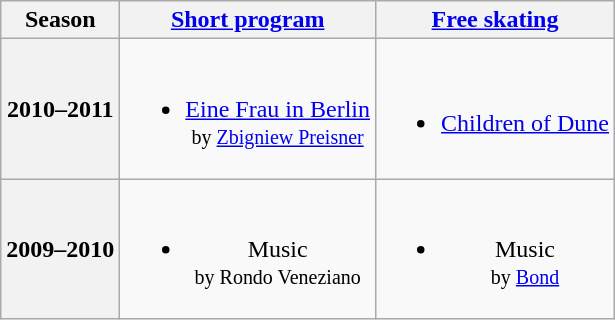<table class="wikitable" style="text-align:center">
<tr>
<th>Season</th>
<th><a href='#'>Short program</a></th>
<th><a href='#'>Free skating</a></th>
</tr>
<tr>
<th>2010–2011 <br> </th>
<td><br><ul><li><a href='#'>Eine Frau in Berlin</a> <br><small> by <a href='#'>Zbigniew Preisner</a> </small></li></ul></td>
<td><br><ul><li><a href='#'>Children of Dune</a></li></ul></td>
</tr>
<tr>
<th>2009–2010 <br> </th>
<td><br><ul><li>Music <br><small> by Rondo Veneziano </small></li></ul></td>
<td><br><ul><li>Music <br><small> by <a href='#'>Bond</a> </small></li></ul></td>
</tr>
</table>
